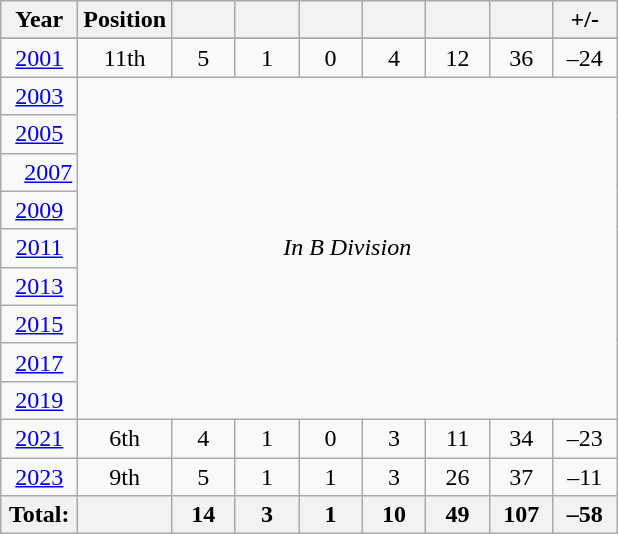<table class="wikitable" style="text-align: center">
<tr>
<th>Year</th>
<th>Position</th>
<th width=35></th>
<th width=35></th>
<th width=35></th>
<th width=35></th>
<th width=35></th>
<th width=35></th>
<th width=35>+/-</th>
</tr>
<tr>
</tr>
<tr>
<td> <a href='#'>2001</a></td>
<td>11th</td>
<td>5</td>
<td>1</td>
<td>0</td>
<td>4</td>
<td>12</td>
<td>36</td>
<td>–24</td>
</tr>
<tr>
<td> <a href='#'>2003</a></td>
<td rowspan=9 colspan=8 style="text-align:center;"><em>In B Division</em></td>
</tr>
<tr>
<td> <a href='#'>2005</a></td>
</tr>
<tr>
<td>   <a href='#'>2007</a></td>
</tr>
<tr>
<td> <a href='#'>2009</a></td>
</tr>
<tr>
<td> <a href='#'>2011</a></td>
</tr>
<tr>
<td> <a href='#'>2013</a></td>
</tr>
<tr>
<td> <a href='#'>2015</a></td>
</tr>
<tr>
<td> <a href='#'>2017</a></td>
</tr>
<tr>
<td> <a href='#'>2019</a></td>
</tr>
<tr>
<td> <a href='#'>2021</a></td>
<td>6th</td>
<td>4</td>
<td>1</td>
<td>0</td>
<td>3</td>
<td>11</td>
<td>34</td>
<td>–23</td>
</tr>
<tr>
<td> <a href='#'>2023</a></td>
<td>9th</td>
<td>5</td>
<td>1</td>
<td>1</td>
<td>3</td>
<td>26</td>
<td>37</td>
<td>–11</td>
</tr>
<tr style="font-weight: bold;">
<th>Total:</th>
<th></th>
<th>14</th>
<th>3</th>
<th>1</th>
<th>10</th>
<th>49</th>
<th>107</th>
<th>–58</th>
</tr>
</table>
